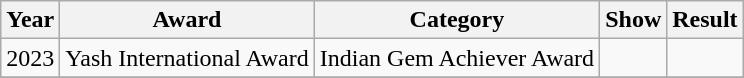<table class="wikitable sortable">
<tr>
<th>Year</th>
<th>Award</th>
<th>Category</th>
<th>Show</th>
<th>Result</th>
</tr>
<tr>
<td>2023</td>
<td>Yash International Award</td>
<td>Indian Gem Achiever Award</td>
<td></td>
<td></td>
</tr>
<tr>
</tr>
</table>
